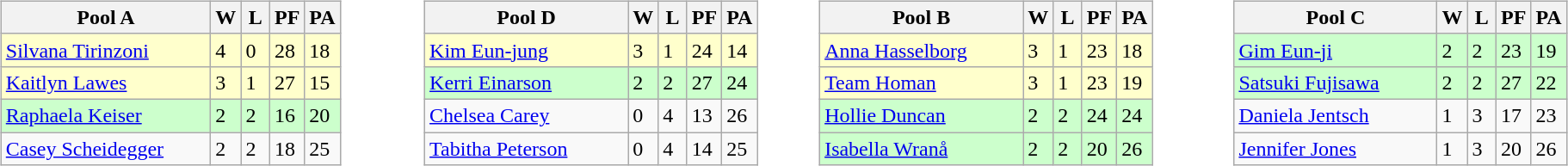<table>
<tr>
<td valign=top width=10%><br><table class=wikitable>
<tr>
<th width=155>Pool A</th>
<th width=15>W</th>
<th width=15>L</th>
<th width=15>PF</th>
<th width=15>PA</th>
</tr>
<tr bgcolor=#ffffcc>
<td> <a href='#'>Silvana Tirinzoni</a></td>
<td>4</td>
<td>0</td>
<td>28</td>
<td>18</td>
</tr>
<tr bgcolor=#ffffcc>
<td> <a href='#'>Kaitlyn Lawes</a></td>
<td>3</td>
<td>1</td>
<td>27</td>
<td>15</td>
</tr>
<tr bgcolor=#ccffcc>
<td> <a href='#'>Raphaela Keiser</a></td>
<td>2</td>
<td>2</td>
<td>16</td>
<td>20</td>
</tr>
<tr>
<td> <a href='#'>Casey Scheidegger</a></td>
<td>2</td>
<td>2</td>
<td>18</td>
<td>25</td>
</tr>
</table>
</td>
<td valign=top width=10%><br><table class=wikitable>
<tr>
<th width=150>Pool D</th>
<th width=15>W</th>
<th width=15>L</th>
<th width=15>PF</th>
<th width=15>PA</th>
</tr>
<tr bgcolor=#ffffcc>
<td> <a href='#'>Kim Eun-jung</a></td>
<td>3</td>
<td>1</td>
<td>24</td>
<td>14</td>
</tr>
<tr bgcolor=#ccffcc>
<td> <a href='#'>Kerri Einarson</a></td>
<td>2</td>
<td>2</td>
<td>27</td>
<td>24</td>
</tr>
<tr>
<td> <a href='#'>Chelsea Carey</a></td>
<td>0</td>
<td>4</td>
<td>13</td>
<td>26</td>
</tr>
<tr>
<td> <a href='#'>Tabitha Peterson</a></td>
<td>0</td>
<td>4</td>
<td>14</td>
<td>25</td>
</tr>
</table>
</td>
<td valign=top width=10%><br><table class=wikitable>
<tr>
<th width=150>Pool B</th>
<th width=15>W</th>
<th width=15>L</th>
<th width=15>PF</th>
<th width=15>PA</th>
</tr>
<tr bgcolor=#ffffcc>
<td> <a href='#'>Anna Hasselborg</a></td>
<td>3</td>
<td>1</td>
<td>23</td>
<td>18</td>
</tr>
<tr bgcolor=#ffffcc>
<td> <a href='#'>Team Homan</a></td>
<td>3</td>
<td>1</td>
<td>23</td>
<td>19</td>
</tr>
<tr bgcolor=#ccffcc>
<td> <a href='#'>Hollie Duncan</a></td>
<td>2</td>
<td>2</td>
<td>24</td>
<td>24</td>
</tr>
<tr bgcolor=#ccffcc>
<td> <a href='#'>Isabella Wranå</a></td>
<td>2</td>
<td>2</td>
<td>20</td>
<td>26</td>
</tr>
</table>
</td>
<td valign=top width=10%><br><table class=wikitable>
<tr>
<th width=150>Pool C</th>
<th width=15>W</th>
<th width=15>L</th>
<th width=15>PF</th>
<th width=15>PA</th>
</tr>
<tr bgcolor=#ccffcc>
<td> <a href='#'>Gim Eun-ji</a></td>
<td>2</td>
<td>2</td>
<td>23</td>
<td>19</td>
</tr>
<tr bgcolor=#ccffcc>
<td> <a href='#'>Satsuki Fujisawa</a></td>
<td>2</td>
<td>2</td>
<td>27</td>
<td>22</td>
</tr>
<tr>
<td> <a href='#'>Daniela Jentsch</a></td>
<td>1</td>
<td>3</td>
<td>17</td>
<td>23</td>
</tr>
<tr>
<td> <a href='#'>Jennifer Jones</a></td>
<td>1</td>
<td>3</td>
<td>20</td>
<td>26</td>
</tr>
</table>
</td>
</tr>
</table>
